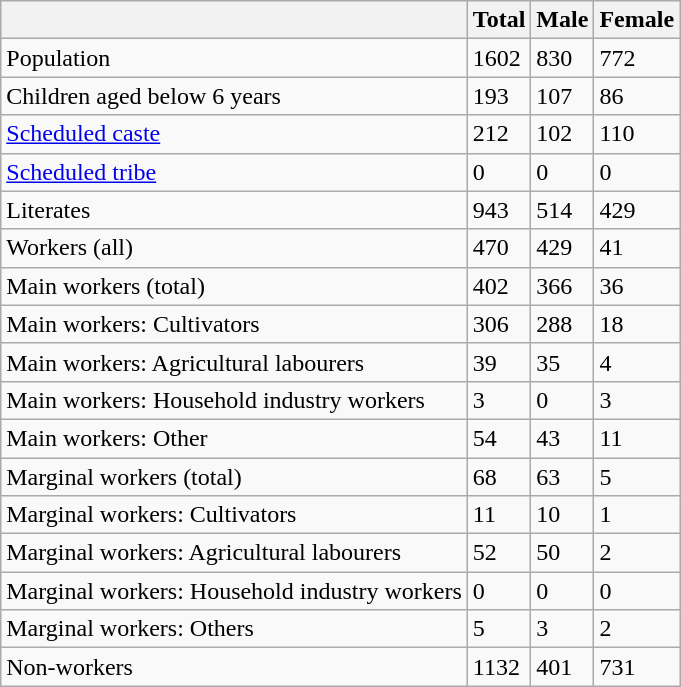<table class="wikitable sortable">
<tr>
<th></th>
<th>Total</th>
<th>Male</th>
<th>Female</th>
</tr>
<tr>
<td>Population</td>
<td>1602</td>
<td>830</td>
<td>772</td>
</tr>
<tr>
<td>Children aged below 6 years</td>
<td>193</td>
<td>107</td>
<td>86</td>
</tr>
<tr>
<td><a href='#'>Scheduled caste</a></td>
<td>212</td>
<td>102</td>
<td>110</td>
</tr>
<tr>
<td><a href='#'>Scheduled tribe</a></td>
<td>0</td>
<td>0</td>
<td>0</td>
</tr>
<tr>
<td>Literates</td>
<td>943</td>
<td>514</td>
<td>429</td>
</tr>
<tr>
<td>Workers (all)</td>
<td>470</td>
<td>429</td>
<td>41</td>
</tr>
<tr>
<td>Main workers (total)</td>
<td>402</td>
<td>366</td>
<td>36</td>
</tr>
<tr>
<td>Main workers: Cultivators</td>
<td>306</td>
<td>288</td>
<td>18</td>
</tr>
<tr>
<td>Main workers: Agricultural labourers</td>
<td>39</td>
<td>35</td>
<td>4</td>
</tr>
<tr>
<td>Main workers: Household industry workers</td>
<td>3</td>
<td>0</td>
<td>3</td>
</tr>
<tr>
<td>Main workers: Other</td>
<td>54</td>
<td>43</td>
<td>11</td>
</tr>
<tr>
<td>Marginal workers (total)</td>
<td>68</td>
<td>63</td>
<td>5</td>
</tr>
<tr>
<td>Marginal workers: Cultivators</td>
<td>11</td>
<td>10</td>
<td>1</td>
</tr>
<tr>
<td>Marginal workers: Agricultural labourers</td>
<td>52</td>
<td>50</td>
<td>2</td>
</tr>
<tr>
<td>Marginal workers: Household industry workers</td>
<td>0</td>
<td>0</td>
<td>0</td>
</tr>
<tr>
<td>Marginal workers: Others</td>
<td>5</td>
<td>3</td>
<td>2</td>
</tr>
<tr>
<td>Non-workers</td>
<td>1132</td>
<td>401</td>
<td>731</td>
</tr>
</table>
